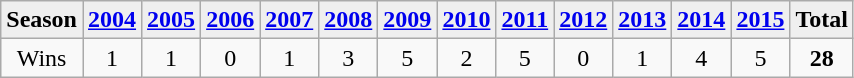<table class="wikitable">
<tr style=background:#efefef;font-weight:bold>
<td>Season</td>
<td><a href='#'>2004</a></td>
<td><a href='#'>2005</a></td>
<td><a href='#'>2006</a></td>
<td><a href='#'>2007</a></td>
<td><a href='#'>2008</a></td>
<td><a href='#'>2009</a></td>
<td><a href='#'>2010</a></td>
<td><a href='#'>2011</a></td>
<td><a href='#'>2012</a></td>
<td><a href='#'>2013</a></td>
<td><a href='#'>2014</a></td>
<td><a href='#'>2015</a></td>
<td><strong>Total</strong></td>
</tr>
<tr align=center>
<td>Wins</td>
<td>1</td>
<td>1</td>
<td>0</td>
<td>1</td>
<td>3</td>
<td>5</td>
<td>2</td>
<td>5</td>
<td>0</td>
<td>1</td>
<td>4</td>
<td>5</td>
<td><strong>28</strong></td>
</tr>
</table>
